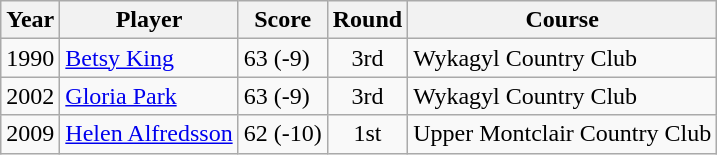<table class="wikitable">
<tr>
<th>Year</th>
<th>Player</th>
<th>Score</th>
<th>Round</th>
<th>Course</th>
</tr>
<tr>
<td>1990</td>
<td><a href='#'>Betsy King</a></td>
<td>63 (-9)</td>
<td align=center>3rd</td>
<td>Wykagyl Country Club</td>
</tr>
<tr>
<td>2002</td>
<td><a href='#'>Gloria Park</a></td>
<td>63 (-9)</td>
<td align=center>3rd</td>
<td>Wykagyl Country Club</td>
</tr>
<tr>
<td>2009</td>
<td><a href='#'>Helen Alfredsson</a></td>
<td>62 (-10)</td>
<td align=center>1st</td>
<td>Upper Montclair Country Club</td>
</tr>
</table>
